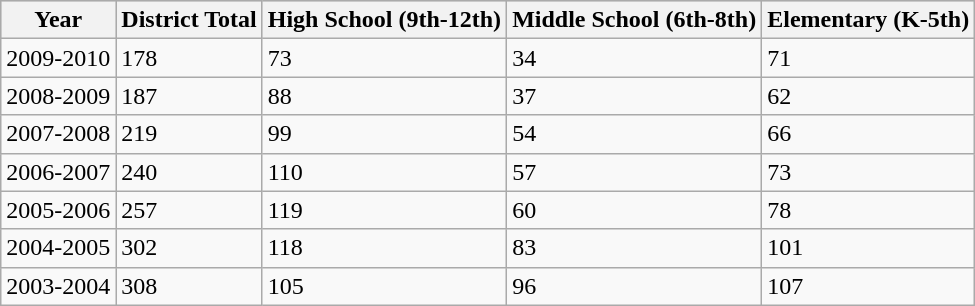<table class="wikitable">
<tr bgcolor="#CCCCCC">
<th>Year</th>
<th>District Total</th>
<th>High School (9th-12th)</th>
<th>Middle School (6th-8th)</th>
<th>Elementary (K-5th)</th>
</tr>
<tr>
<td>2009-2010</td>
<td>178</td>
<td>73</td>
<td>34</td>
<td>71</td>
</tr>
<tr>
<td>2008-2009</td>
<td>187</td>
<td>88</td>
<td>37</td>
<td>62</td>
</tr>
<tr>
<td>2007-2008</td>
<td>219</td>
<td>99</td>
<td>54</td>
<td>66</td>
</tr>
<tr>
<td>2006-2007</td>
<td>240</td>
<td>110</td>
<td>57</td>
<td>73</td>
</tr>
<tr>
<td>2005-2006</td>
<td>257</td>
<td>119</td>
<td>60</td>
<td>78</td>
</tr>
<tr>
<td>2004-2005</td>
<td>302</td>
<td>118</td>
<td>83</td>
<td>101</td>
</tr>
<tr>
<td>2003-2004</td>
<td>308</td>
<td>105</td>
<td>96</td>
<td>107</td>
</tr>
</table>
